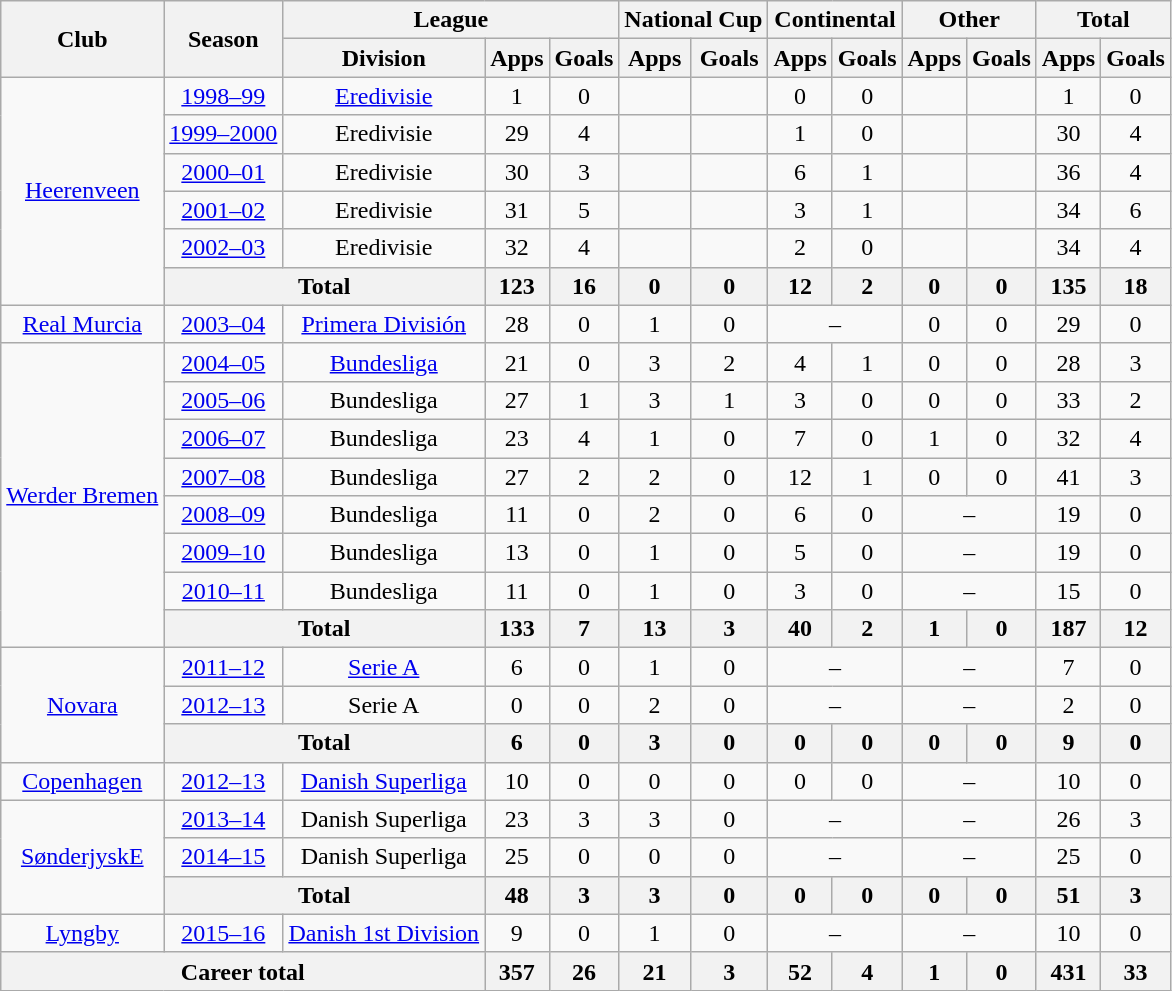<table class="wikitable" style="text-align:center">
<tr>
<th rowspan="2">Club</th>
<th rowspan="2">Season</th>
<th colspan="3">League</th>
<th colspan="2">National Cup</th>
<th colspan="2">Continental</th>
<th colspan="2">Other</th>
<th colspan="2">Total</th>
</tr>
<tr>
<th>Division</th>
<th>Apps</th>
<th>Goals</th>
<th>Apps</th>
<th>Goals</th>
<th>Apps</th>
<th>Goals</th>
<th>Apps</th>
<th>Goals</th>
<th>Apps</th>
<th>Goals</th>
</tr>
<tr>
<td rowspan="6"><a href='#'>Heerenveen</a></td>
<td><a href='#'>1998–99</a></td>
<td><a href='#'>Eredivisie</a></td>
<td>1</td>
<td>0</td>
<td></td>
<td></td>
<td>0</td>
<td>0</td>
<td></td>
<td></td>
<td>1</td>
<td>0</td>
</tr>
<tr>
<td><a href='#'>1999–2000</a></td>
<td>Eredivisie</td>
<td>29</td>
<td>4</td>
<td></td>
<td></td>
<td>1</td>
<td>0</td>
<td></td>
<td></td>
<td>30</td>
<td>4</td>
</tr>
<tr>
<td><a href='#'>2000–01</a></td>
<td>Eredivisie</td>
<td>30</td>
<td>3</td>
<td></td>
<td></td>
<td>6</td>
<td>1</td>
<td></td>
<td></td>
<td>36</td>
<td>4</td>
</tr>
<tr>
<td><a href='#'>2001–02</a></td>
<td>Eredivisie</td>
<td>31</td>
<td>5</td>
<td></td>
<td></td>
<td>3</td>
<td>1</td>
<td></td>
<td></td>
<td>34</td>
<td>6</td>
</tr>
<tr>
<td><a href='#'>2002–03</a></td>
<td>Eredivisie</td>
<td>32</td>
<td>4</td>
<td></td>
<td></td>
<td>2</td>
<td>0</td>
<td></td>
<td></td>
<td>34</td>
<td>4</td>
</tr>
<tr>
<th colspan="2">Total</th>
<th>123</th>
<th>16</th>
<th>0</th>
<th>0</th>
<th>12</th>
<th>2</th>
<th>0</th>
<th>0</th>
<th>135</th>
<th>18</th>
</tr>
<tr>
<td><a href='#'>Real Murcia</a></td>
<td><a href='#'>2003–04</a></td>
<td><a href='#'>Primera División</a></td>
<td>28</td>
<td>0</td>
<td>1</td>
<td>0</td>
<td colspan="2">–</td>
<td>0</td>
<td>0</td>
<td>29</td>
<td>0</td>
</tr>
<tr>
<td rowspan="8"><a href='#'>Werder Bremen</a></td>
<td><a href='#'>2004–05</a></td>
<td><a href='#'>Bundesliga</a></td>
<td>21</td>
<td>0</td>
<td>3</td>
<td>2</td>
<td>4</td>
<td>1</td>
<td>0</td>
<td>0</td>
<td>28</td>
<td>3</td>
</tr>
<tr>
<td><a href='#'>2005–06</a></td>
<td>Bundesliga</td>
<td>27</td>
<td>1</td>
<td>3</td>
<td>1</td>
<td>3</td>
<td>0</td>
<td>0</td>
<td>0</td>
<td>33</td>
<td>2</td>
</tr>
<tr>
<td><a href='#'>2006–07</a></td>
<td>Bundesliga</td>
<td>23</td>
<td>4</td>
<td>1</td>
<td>0</td>
<td>7</td>
<td>0</td>
<td>1</td>
<td>0</td>
<td>32</td>
<td>4</td>
</tr>
<tr>
<td><a href='#'>2007–08</a></td>
<td>Bundesliga</td>
<td>27</td>
<td>2</td>
<td>2</td>
<td>0</td>
<td>12</td>
<td>1</td>
<td>0</td>
<td>0</td>
<td>41</td>
<td>3</td>
</tr>
<tr>
<td><a href='#'>2008–09</a></td>
<td>Bundesliga</td>
<td>11</td>
<td>0</td>
<td>2</td>
<td>0</td>
<td>6</td>
<td>0</td>
<td colspan="2">–</td>
<td>19</td>
<td>0</td>
</tr>
<tr>
<td><a href='#'>2009–10</a></td>
<td>Bundesliga</td>
<td>13</td>
<td>0</td>
<td>1</td>
<td>0</td>
<td>5</td>
<td>0</td>
<td colspan="2">–</td>
<td>19</td>
<td>0</td>
</tr>
<tr>
<td><a href='#'>2010–11</a></td>
<td>Bundesliga</td>
<td>11</td>
<td>0</td>
<td>1</td>
<td>0</td>
<td>3</td>
<td>0</td>
<td colspan="2">–</td>
<td>15</td>
<td>0</td>
</tr>
<tr>
<th colspan="2">Total</th>
<th>133</th>
<th>7</th>
<th>13</th>
<th>3</th>
<th>40</th>
<th>2</th>
<th>1</th>
<th>0</th>
<th>187</th>
<th>12</th>
</tr>
<tr>
<td rowspan="3"><a href='#'>Novara</a></td>
<td><a href='#'>2011–12</a></td>
<td><a href='#'>Serie A</a></td>
<td>6</td>
<td>0</td>
<td>1</td>
<td>0</td>
<td colspan="2">–</td>
<td colspan="2">–</td>
<td>7</td>
<td>0</td>
</tr>
<tr>
<td><a href='#'>2012–13</a></td>
<td>Serie A</td>
<td>0</td>
<td>0</td>
<td>2</td>
<td>0</td>
<td colspan="2">–</td>
<td colspan="2">–</td>
<td>2</td>
<td>0</td>
</tr>
<tr>
<th colspan="2">Total</th>
<th>6</th>
<th>0</th>
<th>3</th>
<th>0</th>
<th>0</th>
<th>0</th>
<th>0</th>
<th>0</th>
<th>9</th>
<th>0</th>
</tr>
<tr>
<td><a href='#'>Copenhagen</a></td>
<td><a href='#'>2012–13</a></td>
<td><a href='#'>Danish Superliga</a></td>
<td>10</td>
<td>0</td>
<td>0</td>
<td>0</td>
<td>0</td>
<td>0</td>
<td colspan="2">–</td>
<td>10</td>
<td>0</td>
</tr>
<tr>
<td rowspan="3"><a href='#'>SønderjyskE</a></td>
<td><a href='#'>2013–14</a></td>
<td>Danish Superliga</td>
<td>23</td>
<td>3</td>
<td>3</td>
<td>0</td>
<td colspan="2">–</td>
<td colspan="2">–</td>
<td>26</td>
<td>3</td>
</tr>
<tr>
<td><a href='#'>2014–15</a></td>
<td>Danish Superliga</td>
<td>25</td>
<td>0</td>
<td>0</td>
<td>0</td>
<td colspan="2">–</td>
<td colspan="2">–</td>
<td>25</td>
<td>0</td>
</tr>
<tr>
<th colspan="2">Total</th>
<th>48</th>
<th>3</th>
<th>3</th>
<th>0</th>
<th>0</th>
<th>0</th>
<th>0</th>
<th>0</th>
<th>51</th>
<th>3</th>
</tr>
<tr>
<td><a href='#'>Lyngby</a></td>
<td><a href='#'>2015–16</a></td>
<td><a href='#'>Danish 1st Division</a></td>
<td>9</td>
<td>0</td>
<td>1</td>
<td>0</td>
<td colspan="2">–</td>
<td colspan="2">–</td>
<td>10</td>
<td>0</td>
</tr>
<tr>
<th colspan="3">Career total</th>
<th>357</th>
<th>26</th>
<th>21</th>
<th>3</th>
<th>52</th>
<th>4</th>
<th>1</th>
<th>0</th>
<th>431</th>
<th>33</th>
</tr>
</table>
